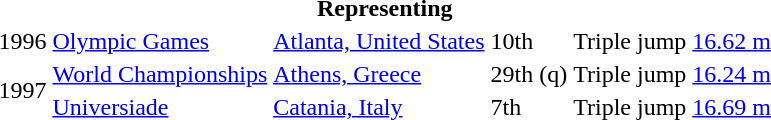<table>
<tr>
<th colspan="6">Representing </th>
</tr>
<tr>
<td>1996</td>
<td><a href='#'>Olympic Games</a></td>
<td><a href='#'>Atlanta, United States</a></td>
<td>10th</td>
<td>Triple jump</td>
<td><a href='#'>16.62 m</a></td>
</tr>
<tr>
<td rowspan=2>1997</td>
<td><a href='#'>World Championships</a></td>
<td><a href='#'>Athens, Greece</a></td>
<td>29th (q)</td>
<td>Triple jump</td>
<td><a href='#'>16.24 m</a></td>
</tr>
<tr>
<td><a href='#'>Universiade</a></td>
<td><a href='#'>Catania, Italy</a></td>
<td>7th</td>
<td>Triple jump</td>
<td><a href='#'>16.69 m</a></td>
</tr>
</table>
